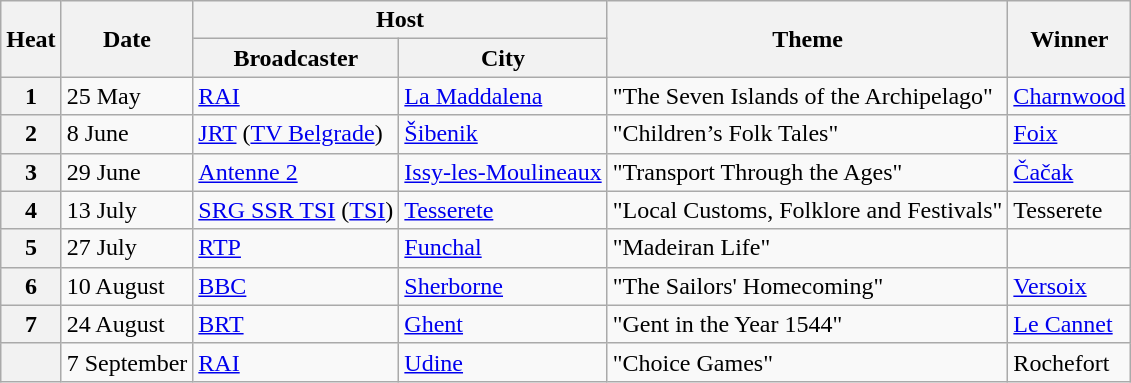<table class="wikitable plainrowheaders">
<tr>
<th scope="col" rowspan=2>Heat</th>
<th scope="col" rowspan=2>Date</th>
<th scope="col" colspan=2>Host</th>
<th scope="col" rowspan=2>Theme</th>
<th scope="col" rowspan=2>Winner</th>
</tr>
<tr>
<th scope="col">Broadcaster</th>
<th scope="col">City</th>
</tr>
<tr>
<th scope="row" style="text-align:center;">1</th>
<td>25 May</td>
<td><a href='#'>RAI</a></td>
<td> <a href='#'>La Maddalena</a></td>
<td>"The Seven Islands of the Archipelago"</td>
<td> <a href='#'>Charnwood</a></td>
</tr>
<tr>
<th scope="row" style="text-align:center;">2</th>
<td>8 June</td>
<td><a href='#'>JRT</a> (<a href='#'>TV Belgrade</a>)</td>
<td> <a href='#'>Šibenik</a></td>
<td>"Children’s Folk Tales"</td>
<td> <a href='#'>Foix</a></td>
</tr>
<tr>
<th scope="row" style="text-align:center;">3</th>
<td>29 June</td>
<td><a href='#'>Antenne 2</a></td>
<td> <a href='#'>Issy-les-Moulineaux</a></td>
<td>"Transport Through the Ages"</td>
<td> <a href='#'>Čačak</a></td>
</tr>
<tr>
<th scope="row" style="text-align:center;">4</th>
<td>13 July</td>
<td><a href='#'>SRG SSR TSI</a> (<a href='#'>TSI</a>)</td>
<td> <a href='#'>Tesserete</a></td>
<td>"Local Customs, Folklore and Festivals"</td>
<td> Tesserete</td>
</tr>
<tr>
<th scope="row" style="text-align:center;">5</th>
<td>27 July</td>
<td><a href='#'>RTP</a></td>
<td> <a href='#'>Funchal</a></td>
<td>"Madeiran Life"</td>
<td></td>
</tr>
<tr>
<th scope="row" style="text-align:center;">6</th>
<td>10 August</td>
<td><a href='#'>BBC</a></td>
<td> <a href='#'>Sherborne</a></td>
<td>"The Sailors' Homecoming"</td>
<td> <a href='#'>Versoix</a></td>
</tr>
<tr>
<th scope="row" style="text-align:center;">7</th>
<td>24 August</td>
<td><a href='#'>BRT</a></td>
<td> <a href='#'>Ghent</a></td>
<td>"Gent in the Year 1544"</td>
<td> <a href='#'>Le Cannet</a></td>
</tr>
<tr>
<th scope="row" style="text-align:center;"></th>
<td>7 September</td>
<td><a href='#'>RAI</a></td>
<td> <a href='#'>Udine</a></td>
<td>"Choice Games"</td>
<td> Rochefort</td>
</tr>
</table>
